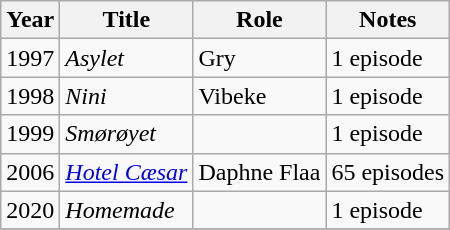<table class="wikitable">
<tr>
<th>Year</th>
<th>Title</th>
<th>Role</th>
<th>Notes</th>
</tr>
<tr>
<td>1997</td>
<td><em>Asylet</em></td>
<td>Gry</td>
<td>1 episode</td>
</tr>
<tr>
<td>1998</td>
<td><em>Nini</em></td>
<td>Vibeke</td>
<td>1 episode</td>
</tr>
<tr>
<td>1999</td>
<td><em>Smørøyet</em></td>
<td></td>
<td>1 episode</td>
</tr>
<tr>
<td>2006</td>
<td><em><a href='#'>Hotel Cæsar</a></em></td>
<td>Daphne Flaa</td>
<td>65 episodes</td>
</tr>
<tr>
<td>2020</td>
<td><em>Homemade</em></td>
<td></td>
<td>1 episode</td>
</tr>
<tr>
</tr>
</table>
